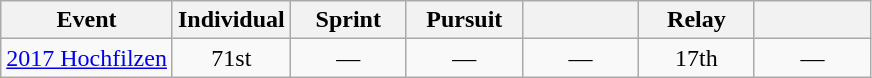<table class="wikitable" style="text-align: center;">
<tr ">
<th>Event</th>
<th style="width:70px;">Individual</th>
<th style="width:70px;">Sprint</th>
<th style="width:70px;">Pursuit</th>
<th style="width:70px;"></th>
<th style="width:70px;">Relay</th>
<th style="width:70px;"></th>
</tr>
<tr>
<td align=left> <a href='#'>2017 Hochfilzen</a></td>
<td>71st</td>
<td>—</td>
<td>—</td>
<td>—</td>
<td>17th</td>
<td>—</td>
</tr>
</table>
